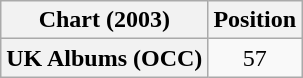<table class="wikitable plainrowheaders" style="text-align:center;">
<tr>
<th scope="col">Chart (2003)</th>
<th scope="col">Position</th>
</tr>
<tr>
<th scope="row">UK Albums (OCC)</th>
<td>57</td>
</tr>
</table>
